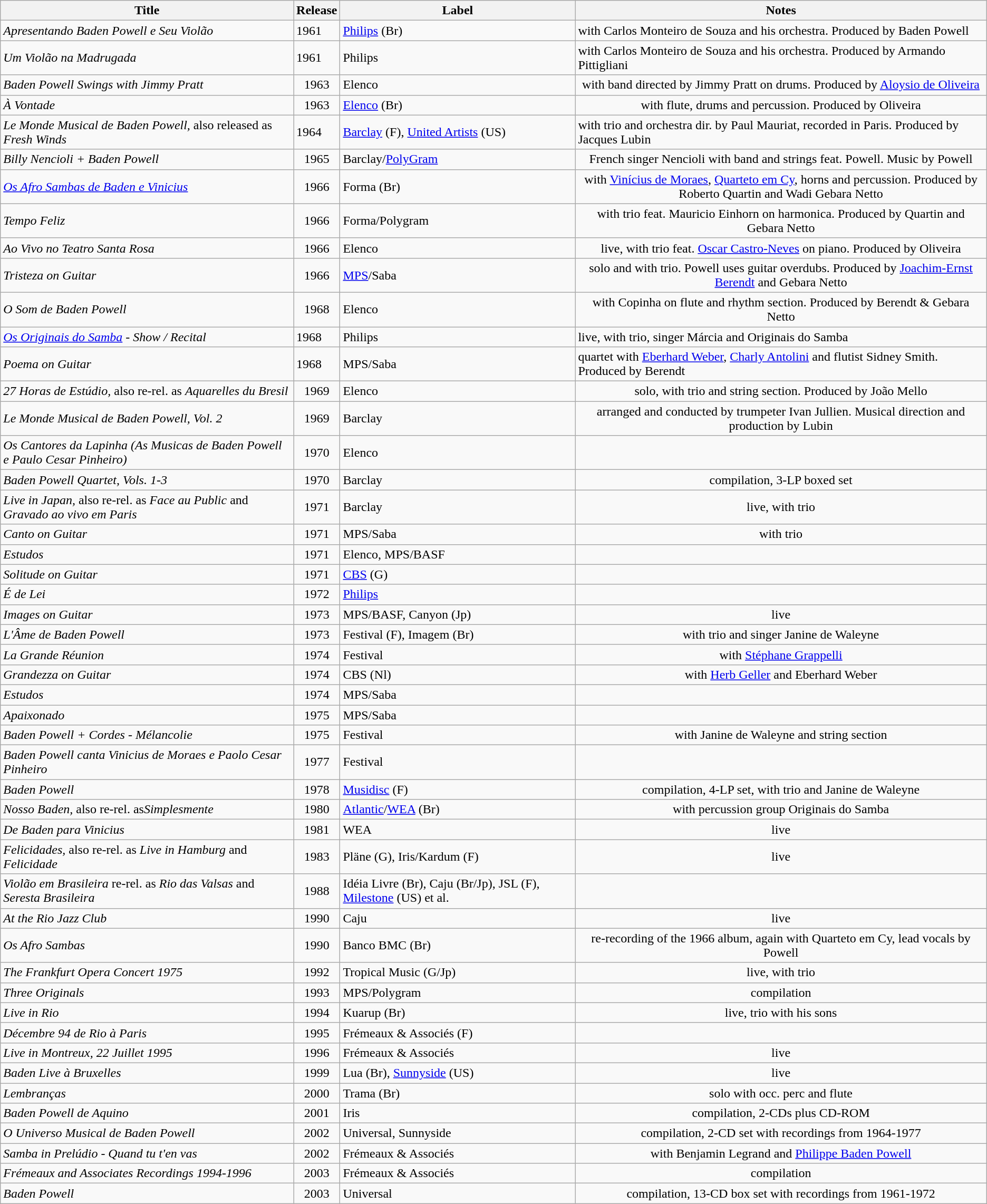<table class="wikitable">
<tr>
<th>Title</th>
<th>Release</th>
<th>Label</th>
<th>Notes</th>
</tr>
<tr style="text-align:left;">
<td align=left><em>Apresentando Baden Powell e Seu Violão</em></td>
<td>1961</td>
<td align=left><a href='#'>Philips</a> (Br)</td>
<td>with Carlos Monteiro de Souza and his orchestra. Produced by Baden Powell</td>
</tr>
<tr style="text-align:left;">
<td align=left><em>Um Violão na Madrugada</em></td>
<td>1961</td>
<td align=left>Philips</td>
<td>with Carlos Monteiro de Souza and his orchestra. Produced by Armando Pittigliani</td>
</tr>
<tr align=center>
<td align=left><em>Baden Powell Swings with Jimmy Pratt</em></td>
<td>1963</td>
<td align=left>Elenco</td>
<td>with band directed by Jimmy Pratt on drums. Produced by <a href='#'>Aloysio de Oliveira</a></td>
</tr>
<tr align=center>
<td align=left><em>À Vontade</em></td>
<td>1963</td>
<td align=left><a href='#'>Elenco</a> (Br)</td>
<td>with flute, drums and percussion. Produced by Oliveira</td>
</tr>
<tr style="text-align:left;">
<td align=left><em>Le Monde Musical de Baden Powell,</em> also released as <em>Fresh Winds</em></td>
<td>1964</td>
<td align=left><a href='#'>Barclay</a> (F), <a href='#'>United Artists</a> (US)</td>
<td>with trio and orchestra dir. by Paul Mauriat, recorded in Paris. Produced by Jacques Lubin</td>
</tr>
<tr align=center>
<td align=left><em>Billy Nencioli + Baden Powell</em></td>
<td>1965</td>
<td align=left>Barclay/<a href='#'>PolyGram</a></td>
<td>French singer Nencioli with band and strings feat. Powell. Music by Powell</td>
</tr>
<tr align=center>
<td align=left><em><a href='#'>Os Afro Sambas de Baden e Vinicius</a></em></td>
<td>1966</td>
<td align=left>Forma (Br)</td>
<td>with <a href='#'>Vinícius de Moraes</a>, <a href='#'>Quarteto em Cy</a>, horns and percussion. Produced by Roberto Quartin and Wadi Gebara Netto</td>
</tr>
<tr align=center>
<td align=left><em>Tempo Feliz</em></td>
<td>1966</td>
<td align=left>Forma/Polygram</td>
<td>with trio feat. Mauricio Einhorn on harmonica. Produced by Quartin and Gebara Netto</td>
</tr>
<tr align=center>
<td align=left><em>Ao Vivo no Teatro Santa Rosa</em></td>
<td>1966</td>
<td align=left>Elenco</td>
<td>live, with trio feat. <a href='#'>Oscar Castro-Neves</a> on piano. Produced by Oliveira</td>
</tr>
<tr align=center>
<td align=left><em>Tristeza on Guitar</em></td>
<td>1966</td>
<td align=left><a href='#'>MPS</a>/Saba</td>
<td>solo and with trio. Powell uses guitar overdubs. Produced by <a href='#'>Joachim-Ernst Berendt</a> and Gebara Netto</td>
</tr>
<tr align=center>
<td align=left><em>O Som de Baden Powell</em></td>
<td>1968</td>
<td align=left>Elenco</td>
<td>with Copinha on flute and rhythm section. Produced by Berendt & Gebara Netto</td>
</tr>
<tr style="text-align:left;">
<td align=left><em><a href='#'>Os Originais do Samba</a> - Show / Recital</em></td>
<td>1968</td>
<td align=left>Philips</td>
<td>live, with trio, singer Márcia and Originais do Samba</td>
</tr>
<tr style="text-align:left;">
<td align=left><em>Poema on Guitar</em></td>
<td>1968</td>
<td align=left>MPS/Saba</td>
<td>quartet with <a href='#'>Eberhard Weber</a>, <a href='#'>Charly Antolini</a> and flutist Sidney Smith. Produced by Berendt</td>
</tr>
<tr align=center>
<td align=left><em>27 Horas de Estúdio,</em> also re-rel. as <em>Aquarelles du Bresil</em></td>
<td>1969</td>
<td align=left>Elenco</td>
<td>solo, with trio and string section. Produced by João Mello</td>
</tr>
<tr align=center>
<td align=left><em>Le Monde Musical de Baden Powell, Vol. 2</em></td>
<td>1969</td>
<td align=left>Barclay</td>
<td>arranged and conducted by trumpeter Ivan Jullien. Musical direction and production by Lubin</td>
</tr>
<tr align=center>
<td align=left><em>Os Cantores da Lapinha (As Musicas de Baden Powell e Paulo Cesar Pinheiro)</em></td>
<td>1970</td>
<td align=left>Elenco</td>
<td></td>
</tr>
<tr align=center>
<td align=left><em>Baden Powell Quartet, Vols. 1-3</em></td>
<td>1970</td>
<td align=left>Barclay</td>
<td>compilation, 3-LP boxed set</td>
</tr>
<tr align=center>
<td align=left><em>Live in Japan,</em> also re-rel. as <em>Face au Public</em> and <em>Gravado ao vivo em Paris</em></td>
<td>1971</td>
<td align=left>Barclay</td>
<td>live, with trio</td>
</tr>
<tr align=center>
<td align=left><em>Canto on Guitar</em></td>
<td>1971</td>
<td align=left>MPS/Saba</td>
<td>with trio</td>
</tr>
<tr align=center>
<td align=left><em>Estudos</em></td>
<td>1971</td>
<td align=left>Elenco, MPS/BASF</td>
<td></td>
</tr>
<tr align=center>
<td align=left><em>Solitude on Guitar</em></td>
<td>1971</td>
<td align=left><a href='#'>CBS</a> (G)</td>
<td></td>
</tr>
<tr align=center>
<td align=left><em>É de Lei</em></td>
<td>1972</td>
<td align=left><a href='#'>Philips</a></td>
<td></td>
</tr>
<tr align=center>
<td align=left><em>Images on Guitar</em></td>
<td>1973</td>
<td align=left>MPS/BASF, Canyon (Jp)</td>
<td>live</td>
</tr>
<tr align=center>
<td align=left><em>L'Âme de Baden Powell</em></td>
<td>1973</td>
<td align=left>Festival (F), Imagem (Br)</td>
<td>with trio and singer Janine de Waleyne</td>
</tr>
<tr align=center>
<td align=left><em>La Grande Réunion</em></td>
<td>1974</td>
<td align=left>Festival</td>
<td>with <a href='#'>Stéphane Grappelli</a></td>
</tr>
<tr align=center>
<td align=left><em>Grandezza on Guitar</em></td>
<td>1974</td>
<td align=left>CBS (Nl)</td>
<td>with <a href='#'>Herb Geller</a> and Eberhard Weber</td>
</tr>
<tr align=center>
<td align=left><em>Estudos</em></td>
<td>1974</td>
<td align=left>MPS/Saba</td>
<td></td>
</tr>
<tr align=center>
<td align=left><em>Apaixonado</em></td>
<td>1975</td>
<td align=left>MPS/Saba</td>
<td></td>
</tr>
<tr align=center>
<td align=left><em>Baden Powell + Cordes - Mélancolie</em></td>
<td>1975</td>
<td align=left>Festival</td>
<td>with Janine de Waleyne and string section</td>
</tr>
<tr align=center>
<td align=left><em>Baden Powell canta Vinicius de Moraes e Paolo Cesar Pinheiro</em></td>
<td>1977</td>
<td align=left>Festival</td>
<td></td>
</tr>
<tr align=center>
<td align=left><em>Baden Powell</em></td>
<td>1978</td>
<td align=left><a href='#'>Musidisc</a> (F)</td>
<td>compilation, 4-LP set, with trio and Janine de Waleyne</td>
</tr>
<tr align=center>
<td align=left><em>Nosso Baden,</em> also re-rel. as<em>Simplesmente</em></td>
<td>1980</td>
<td align=left><a href='#'>Atlantic</a>/<a href='#'>WEA</a> (Br)</td>
<td>with percussion group Originais do Samba</td>
</tr>
<tr align=center>
<td align=left><em>De Baden para Vinicius</em></td>
<td>1981</td>
<td align=left>WEA</td>
<td>live</td>
</tr>
<tr align=center>
<td align=left><em>Felicidades,</em> also re-rel. as <em>Live in Hamburg</em> and <em>Felicidade</em></td>
<td>1983</td>
<td align=left>Pläne (G), Iris/Kardum (F)</td>
<td>live</td>
</tr>
<tr align=center>
<td align=left><em>Violão em Brasileira</em> re-rel. as <em>Rio das Valsas</em> and <em>Seresta Brasileira</em></td>
<td>1988</td>
<td align=left>Idéia Livre (Br), Caju (Br/Jp), JSL (F), <a href='#'>Milestone</a> (US) et al.</td>
<td></td>
</tr>
<tr align=center>
<td align=left><em>At the Rio Jazz Club</em></td>
<td>1990</td>
<td align=left>Caju</td>
<td>live</td>
</tr>
<tr align=center>
<td align=left><em>Os Afro Sambas</em></td>
<td>1990</td>
<td align=left>Banco BMC (Br)</td>
<td>re-recording of the 1966 album, again with Quarteto em Cy, lead vocals by Powell</td>
</tr>
<tr align=center>
<td align=left><em>The Frankfurt Opera Concert 1975</em></td>
<td>1992</td>
<td align=left>Tropical Music (G/Jp)</td>
<td>live, with trio</td>
</tr>
<tr align=center>
<td align=left><em>Three Originals</em></td>
<td>1993</td>
<td align=left>MPS/Polygram</td>
<td>compilation</td>
</tr>
<tr align=center>
<td align=left><em>Live in Rio</em></td>
<td>1994</td>
<td align=left>Kuarup (Br)</td>
<td>live, trio with his sons</td>
</tr>
<tr align=center>
<td align=left><em>Décembre 94 de Rio à Paris</em></td>
<td>1995</td>
<td align=left>Frémeaux & Associés (F)</td>
<td></td>
</tr>
<tr align=center>
<td align=left><em>Live in Montreux, 22 Juillet 1995</em></td>
<td>1996</td>
<td align=left>Frémeaux & Associés</td>
<td>live</td>
</tr>
<tr align=center>
<td align=left><em>Baden Live à Bruxelles</em></td>
<td>1999</td>
<td align=left>Lua (Br), <a href='#'>Sunnyside</a> (US)</td>
<td>live</td>
</tr>
<tr align=center>
<td align=left><em>Lembranças</em></td>
<td>2000</td>
<td align=left>Trama (Br)</td>
<td>solo with occ. perc and flute</td>
</tr>
<tr align=center>
<td align=left><em>Baden Powell de Aquino</em></td>
<td>2001</td>
<td align=left>Iris</td>
<td>compilation, 2-CDs plus CD-ROM</td>
</tr>
<tr align=center>
<td align=left><em>O Universo Musical de Baden Powell</em></td>
<td>2002</td>
<td align=left>Universal, Sunnyside</td>
<td>compilation, 2-CD set with recordings from 1964-1977</td>
</tr>
<tr align=center>
<td align=left><em>Samba in Prelúdio - Quand tu t'en vas</em></td>
<td>2002</td>
<td align=left>Frémeaux & Associés</td>
<td>with Benjamin Legrand and <a href='#'>Philippe Baden Powell</a></td>
</tr>
<tr align=center>
<td align=left><em>Frémeaux and Associates Recordings 1994-1996</em></td>
<td>2003</td>
<td align=left>Frémeaux & Associés</td>
<td>compilation</td>
</tr>
<tr align=center>
<td align=left><em>Baden Powell</em></td>
<td>2003</td>
<td align=left>Universal</td>
<td>compilation, 13-CD box set with recordings from 1961-1972</td>
</tr>
</table>
